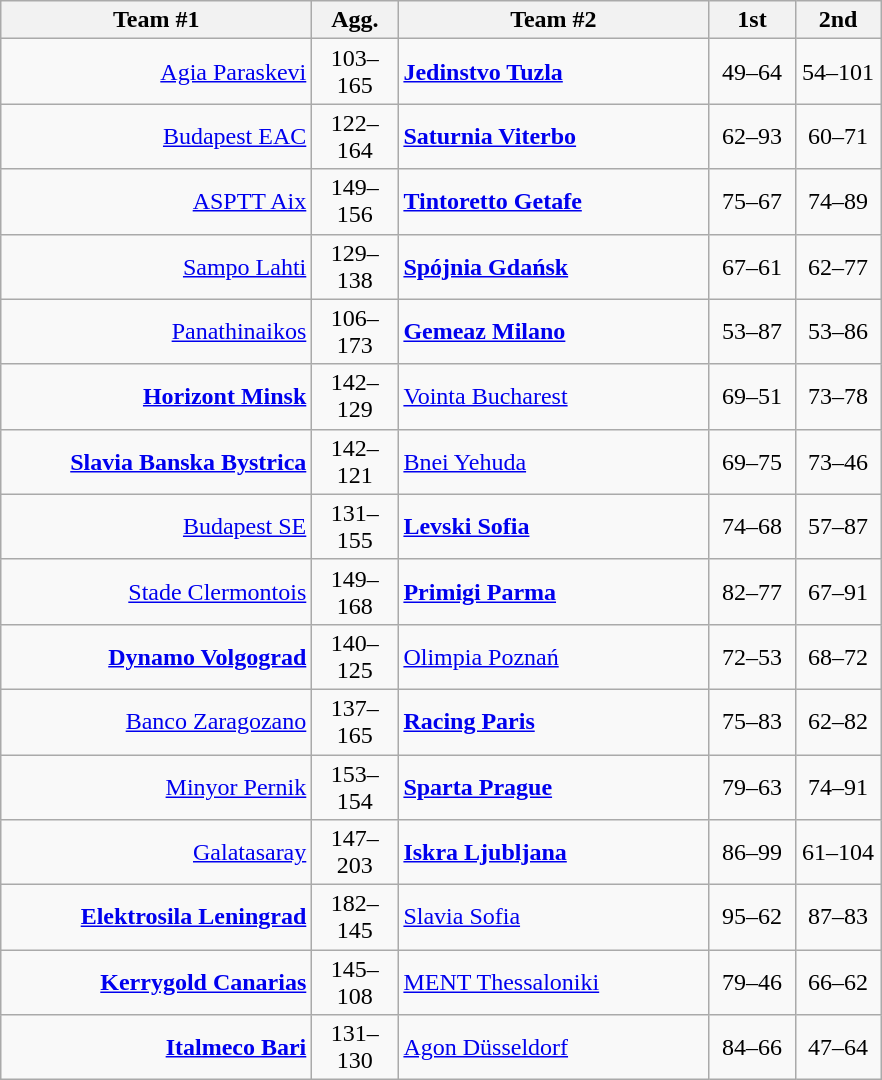<table class=wikitable style="text-align:center">
<tr>
<th width=200>Team #1</th>
<th width=50>Agg.</th>
<th width=200>Team #2</th>
<th width=50>1st</th>
<th width=50>2nd</th>
</tr>
<tr>
<td align=right><a href='#'>Agia Paraskevi</a> </td>
<td>103–165</td>
<td align=left> <strong><a href='#'>Jedinstvo Tuzla</a></strong></td>
<td align=center>49–64</td>
<td align=center>54–101</td>
</tr>
<tr>
<td align=right><a href='#'>Budapest EAC</a> </td>
<td>122–164</td>
<td align=left> <strong><a href='#'>Saturnia Viterbo</a></strong></td>
<td align=center>62–93</td>
<td align=center>60–71</td>
</tr>
<tr>
<td align=right><a href='#'>ASPTT Aix</a> </td>
<td>149–156</td>
<td align=left> <strong><a href='#'>Tintoretto Getafe</a></strong></td>
<td align=center>75–67</td>
<td align=center>74–89</td>
</tr>
<tr>
<td align=right><a href='#'>Sampo Lahti</a> </td>
<td>129–138</td>
<td align=left> <strong><a href='#'>Spójnia Gdańsk</a></strong></td>
<td align=center>67–61</td>
<td align=center>62–77</td>
</tr>
<tr>
<td align=right><a href='#'>Panathinaikos</a> </td>
<td>106–173</td>
<td align=left> <strong><a href='#'>Gemeaz Milano</a></strong></td>
<td align=center>53–87</td>
<td align=center>53–86</td>
</tr>
<tr>
<td align=right><strong><a href='#'>Horizont Minsk</a></strong> </td>
<td>142–129</td>
<td align=left> <a href='#'>Vointa Bucharest</a></td>
<td align=center>69–51</td>
<td align=center>73–78</td>
</tr>
<tr>
<td align=right><strong><a href='#'>Slavia Banska Bystrica</a></strong> </td>
<td>142–121</td>
<td align=left> <a href='#'>Bnei Yehuda</a></td>
<td align=center>69–75</td>
<td align=center>73–46</td>
</tr>
<tr>
<td align=right><a href='#'>Budapest SE</a> </td>
<td>131–155</td>
<td align=left> <strong><a href='#'>Levski Sofia</a></strong></td>
<td align=center>74–68</td>
<td align=center>57–87</td>
</tr>
<tr>
<td align=right><a href='#'>Stade Clermontois</a> </td>
<td>149–168</td>
<td align=left> <strong><a href='#'>Primigi Parma</a></strong></td>
<td align=center>82–77</td>
<td align=center>67–91</td>
</tr>
<tr>
<td align=right><strong><a href='#'>Dynamo Volgograd</a></strong> </td>
<td>140–125</td>
<td align=left> <a href='#'>Olimpia Poznań</a></td>
<td align=center>72–53</td>
<td align=center>68–72</td>
</tr>
<tr>
<td align=right><a href='#'>Banco Zaragozano</a> </td>
<td>137–165</td>
<td align=left> <strong><a href='#'>Racing Paris</a></strong></td>
<td align=center>75–83</td>
<td align=center>62–82</td>
</tr>
<tr>
<td align=right><a href='#'>Minyor Pernik</a> </td>
<td>153–154</td>
<td align=left> <strong><a href='#'>Sparta Prague</a></strong></td>
<td align=center>79–63</td>
<td align=center>74–91</td>
</tr>
<tr>
<td align=right><a href='#'>Galatasaray</a> </td>
<td>147–203</td>
<td align=left> <strong><a href='#'>Iskra Ljubljana</a></strong></td>
<td align=center>86–99</td>
<td align=center>61–104</td>
</tr>
<tr>
<td align=right><strong><a href='#'>Elektrosila Leningrad</a></strong> </td>
<td>182–145</td>
<td align=left> <a href='#'>Slavia Sofia</a></td>
<td align=center>95–62</td>
<td align=center>87–83</td>
</tr>
<tr>
<td align=right><strong><a href='#'>Kerrygold Canarias</a></strong> </td>
<td>145–108</td>
<td align=left> <a href='#'>MENT Thessaloniki</a></td>
<td align=center>79–46</td>
<td align=center>66–62</td>
</tr>
<tr>
<td align=right><strong><a href='#'>Italmeco Bari</a></strong> </td>
<td>131–130</td>
<td align=left> <a href='#'>Agon Düsseldorf</a></td>
<td align=center>84–66</td>
<td align=center>47–64</td>
</tr>
</table>
